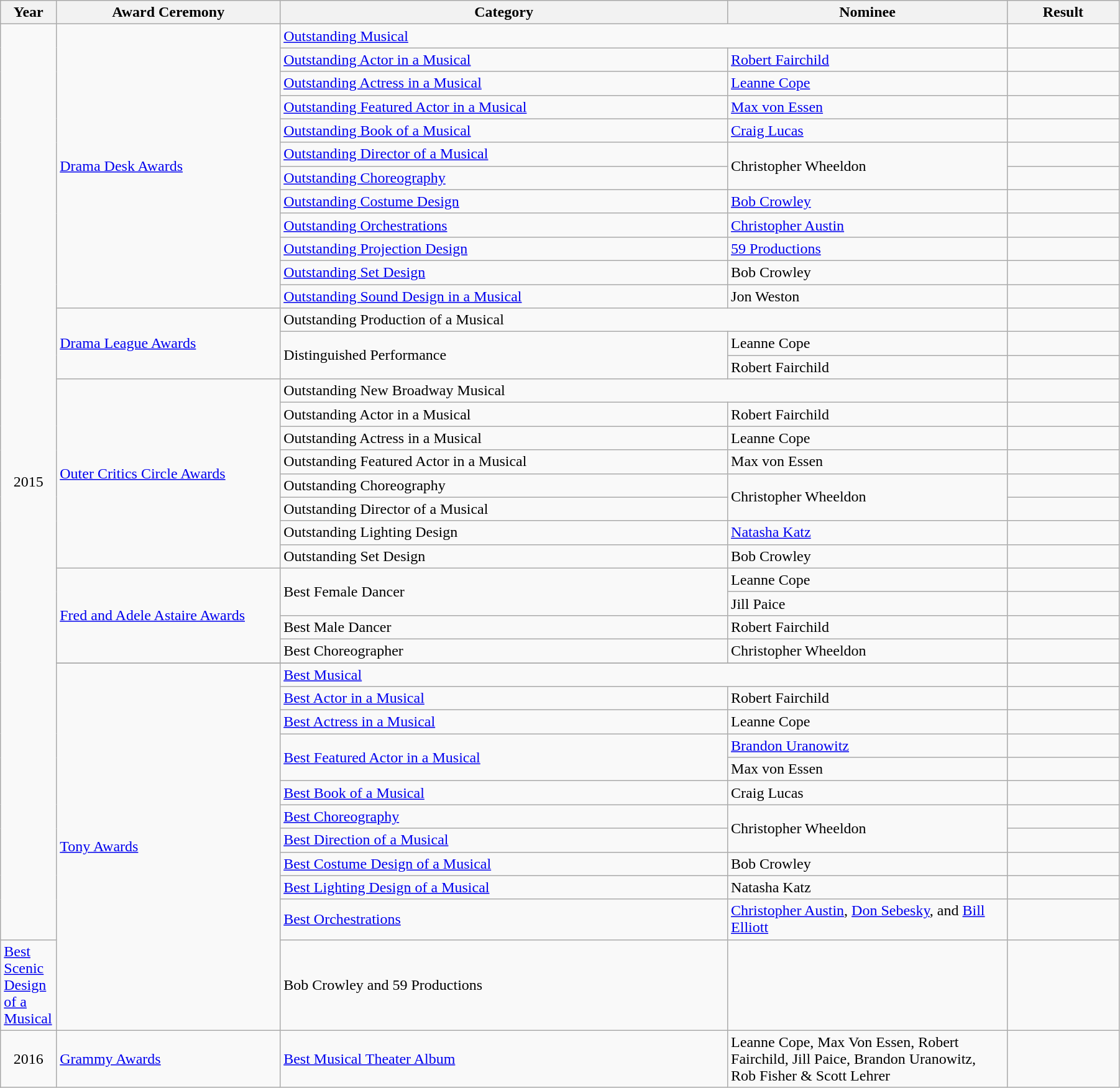<table class="wikitable" style="width:95%;">
<tr>
<th style="width:5%;">Year</th>
<th style="width:20%;">Award Ceremony</th>
<th style="width:40%;">Category</th>
<th style="width:25%;">Nominee</th>
<th style="width:10%;">Result</th>
</tr>
<tr>
<td rowspan="39" style="text-align:center;">2015</td>
<td rowspan="12"><a href='#'>Drama Desk Awards</a></td>
<td colspan="2"><a href='#'>Outstanding Musical</a></td>
<td></td>
</tr>
<tr>
<td><a href='#'>Outstanding Actor in a Musical</a></td>
<td><a href='#'>Robert Fairchild</a></td>
<td></td>
</tr>
<tr>
<td><a href='#'>Outstanding Actress in a Musical</a></td>
<td><a href='#'>Leanne Cope</a></td>
<td></td>
</tr>
<tr>
<td><a href='#'>Outstanding Featured Actor in a Musical</a></td>
<td><a href='#'>Max von Essen</a></td>
<td></td>
</tr>
<tr>
<td><a href='#'>Outstanding Book of a Musical</a></td>
<td><a href='#'>Craig Lucas</a></td>
<td></td>
</tr>
<tr>
<td><a href='#'>Outstanding Director of a Musical</a></td>
<td rowspan=2>Christopher Wheeldon</td>
<td></td>
</tr>
<tr>
<td><a href='#'>Outstanding Choreography</a></td>
<td></td>
</tr>
<tr>
<td><a href='#'>Outstanding Costume Design</a></td>
<td><a href='#'>Bob Crowley</a></td>
<td></td>
</tr>
<tr>
<td><a href='#'>Outstanding Orchestrations</a></td>
<td><a href='#'>Christopher Austin</a></td>
<td></td>
</tr>
<tr>
<td><a href='#'>Outstanding Projection Design</a></td>
<td><a href='#'>59 Productions</a></td>
<td></td>
</tr>
<tr>
<td><a href='#'>Outstanding Set Design</a></td>
<td>Bob Crowley</td>
<td></td>
</tr>
<tr>
<td><a href='#'>Outstanding Sound Design in a Musical</a></td>
<td>Jon Weston</td>
<td></td>
</tr>
<tr>
<td rowspan="3"><a href='#'>Drama League Awards</a></td>
<td colspan="2">Outstanding Production of a Musical</td>
<td></td>
</tr>
<tr>
<td rowspan="2">Distinguished Performance</td>
<td>Leanne Cope</td>
<td></td>
</tr>
<tr>
<td>Robert Fairchild</td>
<td></td>
</tr>
<tr>
<td rowspan="8"><a href='#'>Outer Critics Circle Awards</a></td>
<td colspan="2">Outstanding New Broadway Musical</td>
<td></td>
</tr>
<tr>
<td>Outstanding Actor in a Musical</td>
<td>Robert Fairchild</td>
<td></td>
</tr>
<tr>
<td>Outstanding Actress in a Musical</td>
<td>Leanne Cope</td>
<td></td>
</tr>
<tr>
<td>Outstanding Featured Actor in a Musical</td>
<td>Max von Essen</td>
<td></td>
</tr>
<tr>
<td>Outstanding Choreography</td>
<td rowspan="2">Christopher Wheeldon</td>
<td></td>
</tr>
<tr>
<td>Outstanding Director of a Musical</td>
<td></td>
</tr>
<tr>
<td>Outstanding Lighting Design</td>
<td><a href='#'>Natasha Katz</a></td>
<td></td>
</tr>
<tr>
<td>Outstanding Set Design</td>
<td>Bob Crowley</td>
<td></td>
</tr>
<tr>
<td rowspan="4"><a href='#'>Fred and Adele Astaire Awards</a></td>
<td rowspan="2">Best Female Dancer</td>
<td>Leanne Cope</td>
<td></td>
</tr>
<tr>
<td>Jill Paice</td>
<td></td>
</tr>
<tr>
<td>Best Male Dancer</td>
<td>Robert Fairchild</td>
<td></td>
</tr>
<tr>
<td>Best Choreographer</td>
<td>Christopher Wheeldon</td>
<td></td>
</tr>
<tr>
</tr>
<tr>
<td rowspan="12"><a href='#'>Tony Awards</a></td>
<td colspan="2"><a href='#'>Best Musical</a></td>
<td></td>
</tr>
<tr>
<td><a href='#'>Best Actor in a Musical</a></td>
<td>Robert Fairchild</td>
<td></td>
</tr>
<tr>
<td><a href='#'>Best Actress in a Musical</a></td>
<td>Leanne Cope</td>
<td></td>
</tr>
<tr>
<td rowspan="2"><a href='#'>Best Featured Actor in a Musical</a></td>
<td><a href='#'>Brandon Uranowitz</a></td>
<td></td>
</tr>
<tr>
<td>Max von Essen</td>
<td></td>
</tr>
<tr>
<td><a href='#'>Best Book of a Musical</a></td>
<td>Craig Lucas</td>
<td></td>
</tr>
<tr>
<td><a href='#'>Best Choreography</a></td>
<td rowspan="2">Christopher Wheeldon</td>
<td></td>
</tr>
<tr>
<td><a href='#'>Best Direction of a Musical</a></td>
<td></td>
</tr>
<tr>
<td><a href='#'>Best Costume Design of a Musical</a></td>
<td>Bob Crowley</td>
<td></td>
</tr>
<tr>
<td><a href='#'>Best Lighting Design of a Musical</a></td>
<td>Natasha Katz</td>
<td></td>
</tr>
<tr>
<td><a href='#'>Best Orchestrations</a></td>
<td><a href='#'>Christopher Austin</a>, <a href='#'>Don Sebesky</a>, and <a href='#'>Bill Elliott</a></td>
<td></td>
</tr>
<tr>
<td><a href='#'>Best Scenic Design of a Musical</a></td>
<td>Bob Crowley and 59 Productions</td>
<td></td>
</tr>
<tr>
<td align="center">2016</td>
<td><a href='#'>Grammy Awards</a></td>
<td><a href='#'>Best Musical Theater Album</a></td>
<td>Leanne Cope, Max Von Essen, Robert Fairchild, Jill Paice, Brandon Uranowitz, Rob Fisher & Scott Lehrer</td>
<td></td>
</tr>
</table>
